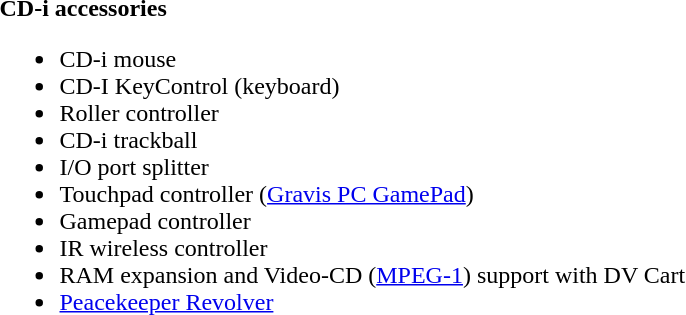<table>
<tr>
<td><strong>CD-i accessories</strong><br><ul><li>CD-i mouse</li><li>CD-I KeyControl (keyboard)</li><li>Roller controller</li><li>CD-i trackball</li><li>I/O port splitter</li><li>Touchpad controller (<a href='#'>Gravis PC GamePad</a>)</li><li>Gamepad controller</li><li>IR wireless controller</li><li>RAM expansion and Video-CD (<a href='#'>MPEG-1</a>) support with DV Cart</li><li><a href='#'>Peacekeeper Revolver</a></li></ul></td>
</tr>
</table>
